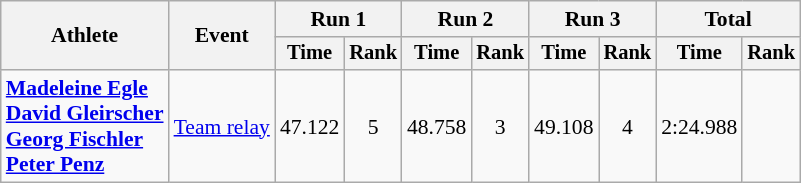<table class="wikitable" style="font-size:90%">
<tr>
<th rowspan="2">Athlete</th>
<th rowspan="2">Event</th>
<th colspan=2>Run 1</th>
<th colspan=2>Run 2</th>
<th colspan=2>Run 3</th>
<th colspan=2>Total</th>
</tr>
<tr style="font-size:95%">
<th>Time</th>
<th>Rank</th>
<th>Time</th>
<th>Rank</th>
<th>Time</th>
<th>Rank</th>
<th>Time</th>
<th>Rank</th>
</tr>
<tr align=center>
<td align=left><strong><a href='#'>Madeleine Egle</a><br><a href='#'>David Gleirscher</a><br><a href='#'>Georg Fischler</a><br><a href='#'>Peter Penz</a></strong></td>
<td align=left><a href='#'>Team relay</a></td>
<td>47.122</td>
<td>5</td>
<td>48.758</td>
<td>3</td>
<td>49.108</td>
<td>4</td>
<td>2:24.988</td>
<td></td>
</tr>
</table>
